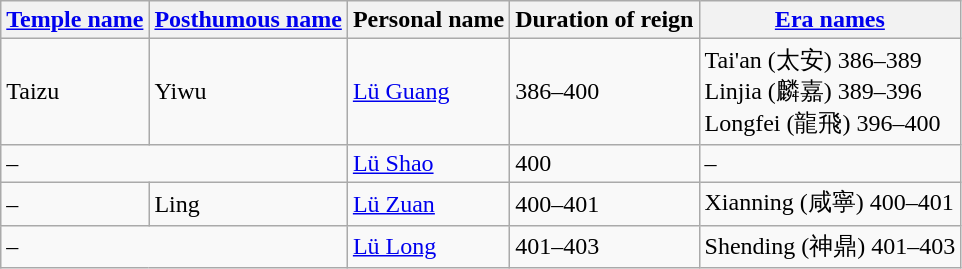<table class="wikitable">
<tr>
<th><a href='#'>Temple name</a></th>
<th><a href='#'>Posthumous name</a></th>
<th>Personal name</th>
<th>Duration of reign</th>
<th><a href='#'>Era names</a></th>
</tr>
<tr>
<td>Taizu</td>
<td>Yiwu</td>
<td><a href='#'>Lü Guang</a></td>
<td>386–400</td>
<td>Tai'an  (太安) 386–389<br>Linjia (麟嘉) 389–396<br>Longfei (龍飛) 396–400<br></td>
</tr>
<tr>
<td colspan=2>–</td>
<td><a href='#'>Lü Shao</a></td>
<td>400</td>
<td>–</td>
</tr>
<tr>
<td>–</td>
<td>Ling</td>
<td><a href='#'>Lü Zuan</a></td>
<td>400–401</td>
<td>Xianning (咸寧) 400–401<br></td>
</tr>
<tr>
<td colspan=2>–</td>
<td><a href='#'>Lü Long</a></td>
<td>401–403</td>
<td>Shending (神鼎) 401–403<br></td>
</tr>
</table>
